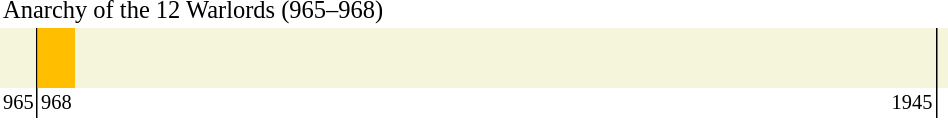<table width="50%" cellpadding="2" cellspacing="0" style="text-align: right; font-size: 85%; border-bottom: 4px solid #FFFFFF">
<tr>
<td colspan="4" align="left"><big>Anarchy of the 12 Warlords (965–968)</big></td>
</tr>
<tr style="background-color: #F5F5DC; height:40px;">
<td width="10" style="border-right: 1px solid #000000"> </td>
<td width="2%" style="background:#FFBF00"> </td>
<td width="98%"> </td>
<td width="10" style="border-left: 1px solid #000000"> </td>
</tr>
<tr>
<td style="border-right: 1px solid #000000">965</td>
<td>968</td>
<td>1945</td>
<td style="border-left: 1px solid #000000"> </td>
</tr>
</table>
